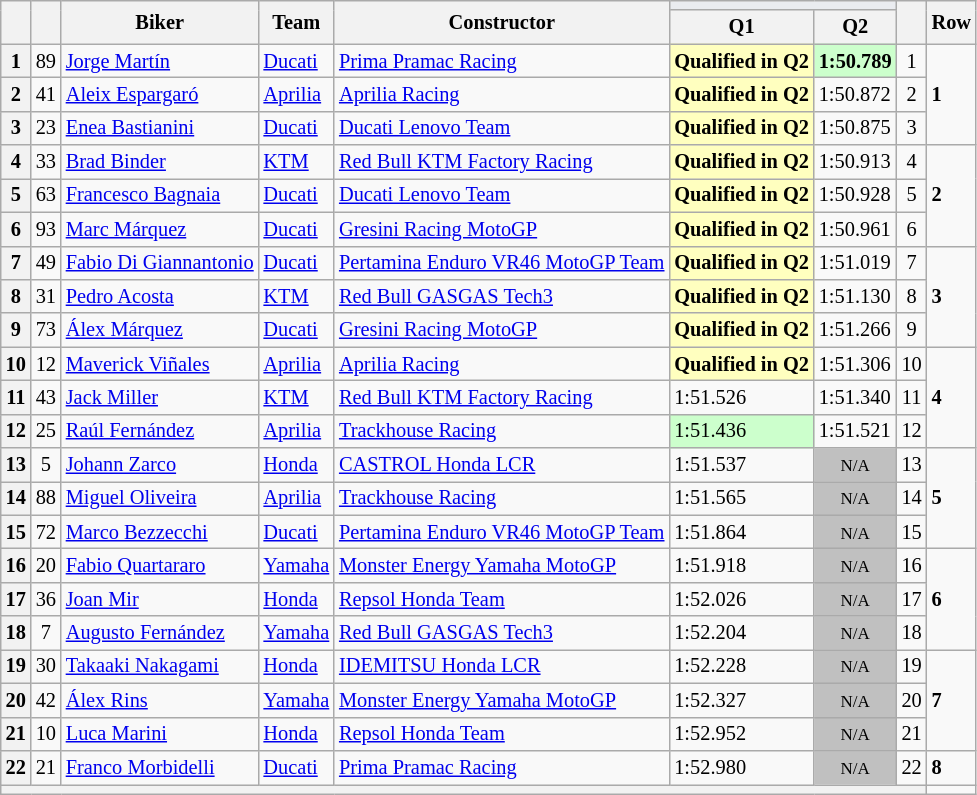<table class="wikitable sortable" style="font-size: 85%;">
<tr>
<th rowspan="2"></th>
<th rowspan="2"></th>
<th rowspan="2">Biker</th>
<th rowspan="2">Team</th>
<th rowspan="2">Constructor</th>
<th colspan="2" style="background:#eaecf0; text-align:center;"></th>
<th rowspan="2"></th>
<th rowspan="2">Row</th>
</tr>
<tr>
<th scope="col">Q1</th>
<th scope="col">Q2</th>
</tr>
<tr>
<th scope="row">1</th>
<td align="center">89</td>
<td> <a href='#'>Jorge Martín</a></td>
<td><a href='#'>Ducati</a></td>
<td><a href='#'>Prima Pramac Racing</a></td>
<td style="background:#ffffbf;"><strong>Qualified in Q2</strong></td>
<td style="background:#ccffcc;"><strong>1:50.789</strong></td>
<td align="center">1</td>
<td rowspan="3"><strong>1</strong></td>
</tr>
<tr>
<th scope="row">2</th>
<td align="center">41</td>
<td> <a href='#'>Aleix Espargaró</a></td>
<td><a href='#'>Aprilia</a></td>
<td><a href='#'>Aprilia Racing</a></td>
<td style="background:#ffffbf;"><strong>Qualified in Q2</strong></td>
<td>1:50.872</td>
<td align="center">2</td>
</tr>
<tr>
<th scope="row">3</th>
<td align="center">23</td>
<td> <a href='#'>Enea Bastianini</a></td>
<td><a href='#'>Ducati</a></td>
<td><a href='#'>Ducati Lenovo Team</a></td>
<td style="background:#ffffbf;"><strong>Qualified in Q2</strong></td>
<td>1:50.875</td>
<td align="center">3</td>
</tr>
<tr>
<th scope="row">4</th>
<td align="center">33</td>
<td> <a href='#'>Brad Binder</a></td>
<td><a href='#'>KTM</a></td>
<td><a href='#'>Red Bull KTM Factory Racing</a></td>
<td style="background:#ffffbf;"><strong>Qualified in Q2</strong></td>
<td>1:50.913</td>
<td align="center">4</td>
<td rowspan="3"><strong>2</strong></td>
</tr>
<tr>
<th scope="row">5</th>
<td align="center">63</td>
<td> <a href='#'>Francesco Bagnaia</a></td>
<td><a href='#'>Ducati</a></td>
<td><a href='#'>Ducati Lenovo Team</a></td>
<td style="background:#ffffbf;"><strong>Qualified in Q2</strong></td>
<td>1:50.928</td>
<td align="center">5</td>
</tr>
<tr>
<th scope="row">6</th>
<td align="center">93</td>
<td> <a href='#'>Marc Márquez</a></td>
<td><a href='#'>Ducati</a></td>
<td><a href='#'>Gresini Racing MotoGP</a></td>
<td style="background:#ffffbf;"><strong>Qualified in Q2</strong></td>
<td>1:50.961</td>
<td align="center">6</td>
</tr>
<tr>
<th scope="row">7</th>
<td align="center">49</td>
<td> <a href='#'>Fabio Di Giannantonio</a></td>
<td><a href='#'>Ducati</a></td>
<td><a href='#'>Pertamina Enduro VR46 MotoGP Team</a></td>
<td style="background:#ffffbf;"><strong>Qualified in Q2</strong></td>
<td>1:51.019</td>
<td align="center">7</td>
<td rowspan="3"><strong>3</strong></td>
</tr>
<tr>
<th scope="row">8</th>
<td align="center">31</td>
<td> <a href='#'>Pedro Acosta</a></td>
<td><a href='#'>KTM</a></td>
<td><a href='#'>Red Bull GASGAS Tech3</a></td>
<td style="background:#ffffbf;"><strong>Qualified in Q2</strong></td>
<td>1:51.130</td>
<td align="center">8</td>
</tr>
<tr>
<th scope="row">9</th>
<td align="center">73</td>
<td> <a href='#'>Álex Márquez</a></td>
<td><a href='#'>Ducati</a></td>
<td><a href='#'>Gresini Racing MotoGP</a></td>
<td style="background:#ffffbf;"><strong>Qualified in Q2</strong></td>
<td>1:51.266</td>
<td align="center">9</td>
</tr>
<tr>
<th scope="row">10</th>
<td align="center">12</td>
<td> <a href='#'>Maverick Viñales</a></td>
<td><a href='#'>Aprilia</a></td>
<td><a href='#'>Aprilia Racing</a></td>
<td style="background:#ffffbf;"><strong>Qualified in Q2</strong></td>
<td>1:51.306</td>
<td align="center">10</td>
<td rowspan="3"><strong>4</strong></td>
</tr>
<tr>
<th scope="row">11</th>
<td align="center">43</td>
<td> <a href='#'>Jack Miller</a></td>
<td><a href='#'>KTM</a></td>
<td><a href='#'>Red Bull KTM Factory Racing</a></td>
<td>1:51.526</td>
<td>1:51.340</td>
<td align="center">11</td>
</tr>
<tr>
<th scope="row">12</th>
<td align="center">25</td>
<td> <a href='#'>Raúl Fernández</a></td>
<td><a href='#'>Aprilia</a></td>
<td><a href='#'>Trackhouse Racing</a></td>
<td style="background:#ccffcc;">1:51.436</td>
<td>1:51.521</td>
<td align="center">12</td>
</tr>
<tr>
<th scope="row">13</th>
<td align="center">5</td>
<td> <a href='#'>Johann Zarco</a></td>
<td><a href='#'>Honda</a></td>
<td><a href='#'>CASTROL Honda LCR</a></td>
<td>1:51.537</td>
<td style="background: silver" align="center" data-sort-value="22"><small>N/A</small></td>
<td align="center">13</td>
<td rowspan="3"><strong>5</strong></td>
</tr>
<tr>
<th scope="row">14</th>
<td align="center">88</td>
<td> <a href='#'>Miguel Oliveira</a></td>
<td><a href='#'>Aprilia</a></td>
<td><a href='#'>Trackhouse Racing</a></td>
<td>1:51.565</td>
<td style="background: silver" align="center" data-sort-value="22"><small>N/A</small></td>
<td align="center">14</td>
</tr>
<tr>
<th scope="row">15</th>
<td align="center">72</td>
<td> <a href='#'>Marco Bezzecchi</a></td>
<td><a href='#'>Ducati</a></td>
<td><a href='#'>Pertamina Enduro VR46 MotoGP Team</a></td>
<td>1:51.864</td>
<td style="background: silver" align="center" data-sort-value="22"><small>N/A</small></td>
<td align="center">15</td>
</tr>
<tr>
<th scope="row">16</th>
<td align="center">20</td>
<td> <a href='#'>Fabio Quartararo</a></td>
<td><a href='#'>Yamaha</a></td>
<td><a href='#'>Monster Energy Yamaha MotoGP</a></td>
<td>1:51.918</td>
<td style="background: silver" align="center" data-sort-value="22"><small>N/A</small></td>
<td align="center">16</td>
<td rowspan="3"><strong>6</strong></td>
</tr>
<tr>
<th scope="row">17</th>
<td align="center">36</td>
<td> <a href='#'>Joan Mir</a></td>
<td><a href='#'>Honda</a></td>
<td><a href='#'>Repsol Honda Team</a></td>
<td>1:52.026</td>
<td style="background: silver" align="center" data-sort-value="22"><small>N/A</small></td>
<td align="center">17</td>
</tr>
<tr>
<th scope="row">18</th>
<td align="center">7</td>
<td> <a href='#'>Augusto Fernández</a></td>
<td><a href='#'>Yamaha</a></td>
<td><a href='#'>Red Bull GASGAS Tech3</a></td>
<td>1:52.204</td>
<td style="background: silver" align="center" data-sort-value="22"><small>N/A</small></td>
<td align="center">18</td>
</tr>
<tr>
<th scope="row">19</th>
<td align="center">30</td>
<td> <a href='#'>Takaaki Nakagami</a></td>
<td><a href='#'>Honda</a></td>
<td><a href='#'>IDEMITSU Honda LCR</a></td>
<td>1:52.228</td>
<td style="background: silver" align="center" data-sort-value="22"><small>N/A</small></td>
<td align="center">19</td>
<td rowspan="3"><strong>7</strong></td>
</tr>
<tr>
<th scope="row">20</th>
<td align="center">42</td>
<td> <a href='#'>Álex Rins</a></td>
<td><a href='#'>Yamaha</a></td>
<td><a href='#'>Monster Energy Yamaha MotoGP</a></td>
<td>1:52.327</td>
<td style="background: silver" align="center" data-sort-value="22"><small>N/A</small></td>
<td align="center">20</td>
</tr>
<tr>
<th scope="row">21</th>
<td align="center">10</td>
<td> <a href='#'>Luca Marini</a></td>
<td><a href='#'>Honda</a></td>
<td><a href='#'>Repsol Honda Team</a></td>
<td>1:52.952</td>
<td style="background: silver" align="center" data-sort-value="22"><small>N/A</small></td>
<td align="center">21</td>
</tr>
<tr>
<th scope="row">22</th>
<td align="center">21</td>
<td> <a href='#'>Franco Morbidelli</a></td>
<td><a href='#'>Ducati</a></td>
<td><a href='#'>Prima Pramac Racing</a></td>
<td>1:52.980</td>
<td style="background: silver" align="center" data-sort-value="22"><small>N/A</small></td>
<td align="center">22</td>
<td rowspan="1"><strong>8</strong></td>
</tr>
<tr>
<th colspan="8"></th>
</tr>
</table>
